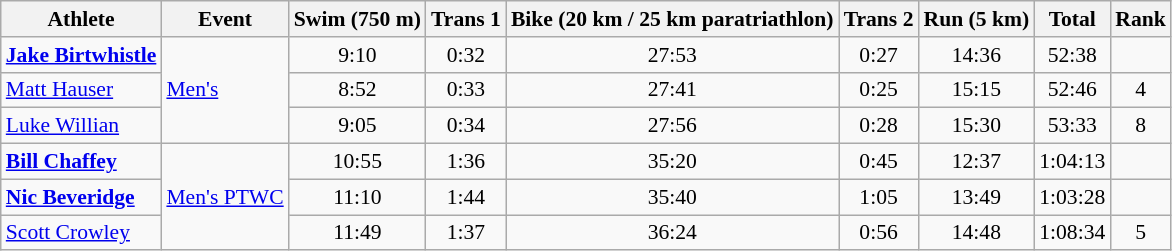<table class=wikitable style=font-size:90%;text-align:center>
<tr>
<th>Athlete</th>
<th>Event</th>
<th>Swim (750 m)</th>
<th>Trans 1</th>
<th>Bike (20 km / 25 km paratriathlon)</th>
<th>Trans 2</th>
<th>Run (5 km)</th>
<th>Total</th>
<th>Rank</th>
</tr>
<tr>
<td align=left><strong><a href='#'>Jake Birtwhistle</a></strong></td>
<td align=left rowspan=3><a href='#'>Men's</a></td>
<td>9:10</td>
<td>0:32</td>
<td>27:53</td>
<td>0:27</td>
<td>14:36</td>
<td>52:38</td>
<td></td>
</tr>
<tr>
<td align=left><a href='#'>Matt Hauser</a></td>
<td>8:52</td>
<td>0:33</td>
<td>27:41</td>
<td>0:25</td>
<td>15:15</td>
<td>52:46</td>
<td>4</td>
</tr>
<tr>
<td align=left><a href='#'>Luke Willian</a></td>
<td>9:05</td>
<td>0:34</td>
<td>27:56</td>
<td>0:28</td>
<td>15:30</td>
<td>53:33</td>
<td>8</td>
</tr>
<tr>
<td align=left><strong><a href='#'>Bill Chaffey</a></strong></td>
<td align=left rowspan=3><a href='#'>Men's PTWC</a></td>
<td>10:55</td>
<td>1:36</td>
<td>35:20</td>
<td>0:45</td>
<td>12:37</td>
<td>1:04:13</td>
<td></td>
</tr>
<tr>
<td align=left><strong><a href='#'>Nic Beveridge</a></strong></td>
<td>11:10</td>
<td>1:44</td>
<td>35:40</td>
<td>1:05</td>
<td>13:49</td>
<td>1:03:28</td>
<td></td>
</tr>
<tr>
<td align=left><a href='#'>Scott Crowley</a></td>
<td>11:49</td>
<td>1:37</td>
<td>36:24</td>
<td>0:56</td>
<td>14:48</td>
<td>1:08:34</td>
<td>5</td>
</tr>
</table>
